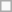<table style="float:left" class="wikitable"|>
<tr>
<td></td>
</tr>
</table>
